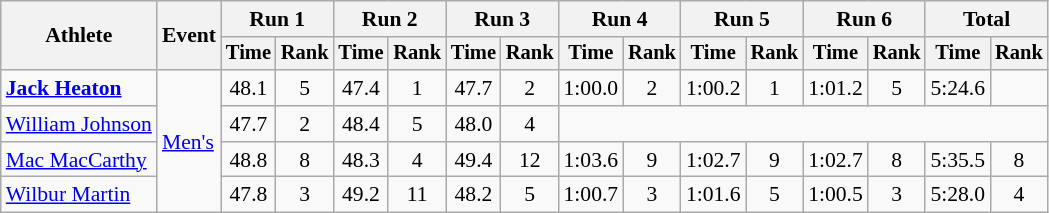<table class=wikitable style=font-size:90%;text-align:center>
<tr>
<th rowspan=2>Athlete</th>
<th rowspan=2>Event</th>
<th colspan=2>Run 1</th>
<th colspan=2>Run 2</th>
<th colspan=2>Run 3</th>
<th colspan=2>Run 4</th>
<th colspan=2>Run 5</th>
<th colspan=2>Run 6</th>
<th colspan=2>Total</th>
</tr>
<tr style=font-size:95%>
<th>Time</th>
<th>Rank</th>
<th>Time</th>
<th>Rank</th>
<th>Time</th>
<th>Rank</th>
<th>Time</th>
<th>Rank</th>
<th>Time</th>
<th>Rank</th>
<th>Time</th>
<th>Rank</th>
<th>Time</th>
<th>Rank</th>
</tr>
<tr>
<td align=left><strong><a href='#'>Jack Heaton</a></strong></td>
<td align=left rowspan=4><a href='#'>Men's</a></td>
<td>48.1</td>
<td>5</td>
<td>47.4</td>
<td>1</td>
<td>47.7</td>
<td>2</td>
<td>1:00.0</td>
<td>2</td>
<td>1:00.2</td>
<td>1</td>
<td>1:01.2</td>
<td>5</td>
<td>5:24.6</td>
<td></td>
</tr>
<tr>
<td align=left><a href='#'>William Johnson</a></td>
<td>47.7</td>
<td>2</td>
<td>48.4</td>
<td>5</td>
<td>48.0</td>
<td>4</td>
<td colspan=8></td>
</tr>
<tr>
<td align=left><a href='#'>Mac MacCarthy</a></td>
<td>48.8</td>
<td>8</td>
<td>48.3</td>
<td>4</td>
<td>49.4</td>
<td>12</td>
<td>1:03.6</td>
<td>9</td>
<td>1:02.7</td>
<td>9</td>
<td>1:02.7</td>
<td>8</td>
<td>5:35.5</td>
<td>8</td>
</tr>
<tr>
<td align=left><a href='#'>Wilbur Martin</a></td>
<td>47.8</td>
<td>3</td>
<td>49.2</td>
<td>11</td>
<td>48.2</td>
<td>5</td>
<td>1:00.7</td>
<td>3</td>
<td>1:01.6</td>
<td>5</td>
<td>1:00.5</td>
<td>3</td>
<td>5:28.0</td>
<td>4</td>
</tr>
</table>
